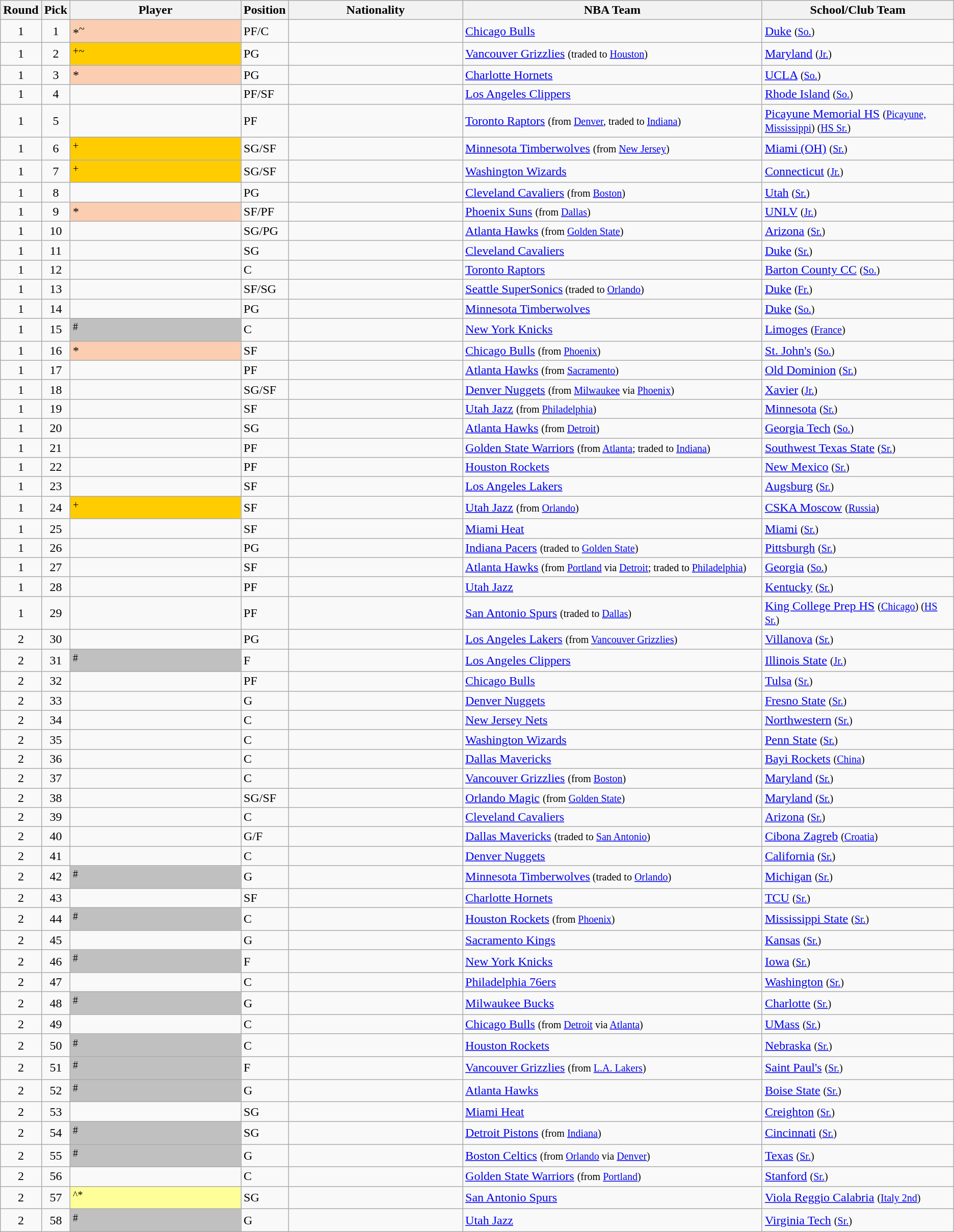<table class="wikitable sortable sortable">
<tr>
<th width="1%">Round</th>
<th width="1%">Pick</th>
<th width="20%">Player</th>
<th width="1%">Position</th>
<th width="20%">Nationality</th>
<th width="35%">NBA Team</th>
<th width="25%">School/Club Team</th>
</tr>
<tr>
<td align=center>1</td>
<td align=center>1</td>
<td bgcolor="#FBCEB1">*<sup>~</sup></td>
<td>PF/C</td>
<td></td>
<td><a href='#'>Chicago Bulls</a></td>
<td><a href='#'>Duke</a> <small>(<a href='#'>So.</a>)</small></td>
</tr>
<tr>
<td align=center>1</td>
<td align=center>2</td>
<td bgcolor="#FFCC00"><sup>+~</sup></td>
<td>PG</td>
<td></td>
<td><a href='#'>Vancouver Grizzlies</a> <small>(traded to <a href='#'>Houston</a>)</small></td>
<td><a href='#'>Maryland</a> <small>(<a href='#'>Jr.</a>)</small></td>
</tr>
<tr>
<td align=center>1</td>
<td align=center>3</td>
<td bgcolor="#FBCEB1">*</td>
<td>PG</td>
<td></td>
<td><a href='#'>Charlotte Hornets</a></td>
<td><a href='#'>UCLA</a> <small>(<a href='#'>So.</a>)</small></td>
</tr>
<tr>
<td align=center>1</td>
<td align=center>4</td>
<td></td>
<td>PF/SF</td>
<td></td>
<td><a href='#'>Los Angeles Clippers</a></td>
<td><a href='#'>Rhode Island</a> <small>(<a href='#'>So.</a>)</small></td>
</tr>
<tr>
<td align=center>1</td>
<td align=center>5</td>
<td></td>
<td>PF</td>
<td></td>
<td><a href='#'>Toronto Raptors</a> <small>(from <a href='#'>Denver</a>, traded to <a href='#'>Indiana</a>)</small></td>
<td><a href='#'>Picayune Memorial HS</a> <small>(<a href='#'>Picayune, Mississippi</a>) (<a href='#'>HS Sr.</a>)</small></td>
</tr>
<tr>
<td align=center>1</td>
<td align=center>6</td>
<td bgcolor="#FFCC00"><sup>+</sup></td>
<td>SG/SF</td>
<td></td>
<td><a href='#'>Minnesota Timberwolves</a> <small>(from <a href='#'>New Jersey</a>)</small></td>
<td><a href='#'>Miami (OH)</a> <small>(<a href='#'>Sr.</a>)</small></td>
</tr>
<tr>
<td align=center>1</td>
<td align=center>7</td>
<td bgcolor="#FFCC00"><sup>+</sup></td>
<td>SG/SF</td>
<td></td>
<td><a href='#'>Washington Wizards</a></td>
<td><a href='#'>Connecticut</a> <small>(<a href='#'>Jr.</a>)</small></td>
</tr>
<tr>
<td align=center>1</td>
<td align=center>8</td>
<td></td>
<td>PG</td>
<td></td>
<td><a href='#'>Cleveland Cavaliers</a> <small>(from <a href='#'>Boston</a>)</small></td>
<td><a href='#'>Utah</a> <small>(<a href='#'>Sr.</a>)</small></td>
</tr>
<tr>
<td align=center>1</td>
<td align=center>9</td>
<td bgcolor="#FBCEB1">*</td>
<td>SF/PF</td>
<td></td>
<td><a href='#'>Phoenix Suns</a> <small>(from <a href='#'>Dallas</a>)</small></td>
<td><a href='#'>UNLV</a> <small>(<a href='#'>Jr.</a>)</small></td>
</tr>
<tr>
<td align=center>1</td>
<td align=center>10</td>
<td></td>
<td>SG/PG</td>
<td></td>
<td><a href='#'>Atlanta Hawks</a> <small>(from <a href='#'>Golden State</a>)</small></td>
<td><a href='#'>Arizona</a> <small>(<a href='#'>Sr.</a>)</small></td>
</tr>
<tr>
<td align=center>1</td>
<td align=center>11</td>
<td></td>
<td>SG</td>
<td></td>
<td><a href='#'>Cleveland Cavaliers</a></td>
<td><a href='#'>Duke</a> <small>(<a href='#'>Sr.</a>)</small></td>
</tr>
<tr>
<td align=center>1</td>
<td align=center>12</td>
<td></td>
<td>C</td>
<td></td>
<td><a href='#'>Toronto Raptors</a></td>
<td><a href='#'>Barton County CC</a> <small>(<a href='#'>So.</a>)</small></td>
</tr>
<tr>
<td align=center>1</td>
<td align=center>13</td>
<td></td>
<td>SF/SG</td>
<td></td>
<td><a href='#'>Seattle SuperSonics</a><small> (traded to <a href='#'>Orlando</a>)</small></td>
<td><a href='#'>Duke</a> <small>(<a href='#'>Fr.</a>)</small></td>
</tr>
<tr>
<td align=center>1</td>
<td align=center>14</td>
<td></td>
<td>PG</td>
<td></td>
<td><a href='#'>Minnesota Timberwolves</a></td>
<td><a href='#'>Duke</a> <small>(<a href='#'>So.</a>)</small></td>
</tr>
<tr>
<td align=center>1</td>
<td align=center>15</td>
<td bgcolor="#C0C0C0"><sup>#</sup></td>
<td>C</td>
<td></td>
<td><a href='#'>New York Knicks</a></td>
<td><a href='#'>Limoges</a> <small>(<a href='#'>France</a>)</small></td>
</tr>
<tr>
<td align=center>1</td>
<td align=center>16</td>
<td bgcolor="#FBCEB1">*</td>
<td>SF</td>
<td></td>
<td><a href='#'>Chicago Bulls</a> <small>(from <a href='#'>Phoenix</a>)</small></td>
<td><a href='#'>St. John's</a> <small>(<a href='#'>So.</a>)</small></td>
</tr>
<tr>
<td align=center>1</td>
<td align=center>17</td>
<td></td>
<td>PF</td>
<td></td>
<td><a href='#'>Atlanta Hawks</a> <small>(from <a href='#'>Sacramento</a>)</small></td>
<td><a href='#'>Old Dominion</a> <small>(<a href='#'>Sr.</a>)</small></td>
</tr>
<tr>
<td align=center>1</td>
<td align=center>18</td>
<td></td>
<td>SG/SF</td>
<td></td>
<td><a href='#'>Denver Nuggets</a> <small>(from <a href='#'>Milwaukee</a> via <a href='#'>Phoenix</a>)</small></td>
<td><a href='#'>Xavier</a> <small>(<a href='#'>Jr.</a>)</small></td>
</tr>
<tr>
<td align=center>1</td>
<td align=center>19</td>
<td></td>
<td>SF</td>
<td></td>
<td><a href='#'>Utah Jazz</a> <small>(from <a href='#'>Philadelphia</a>)</small></td>
<td><a href='#'>Minnesota</a> <small>(<a href='#'>Sr.</a>)</small></td>
</tr>
<tr>
<td align=center>1</td>
<td align=center>20</td>
<td></td>
<td>SG</td>
<td></td>
<td><a href='#'>Atlanta Hawks</a> <small>(from <a href='#'>Detroit</a>)</small></td>
<td><a href='#'>Georgia Tech</a> <small>(<a href='#'>So.</a>)</small></td>
</tr>
<tr>
<td align=center>1</td>
<td align=center>21</td>
<td></td>
<td>PF</td>
<td></td>
<td><a href='#'>Golden State Warriors</a> <small>(from <a href='#'>Atlanta</a>; traded to <a href='#'>Indiana</a>)</small></td>
<td><a href='#'>Southwest Texas State</a> <small>(<a href='#'>Sr.</a>)</small></td>
</tr>
<tr>
<td align=center>1</td>
<td align=center>22</td>
<td></td>
<td>PF</td>
<td></td>
<td><a href='#'>Houston Rockets</a></td>
<td><a href='#'>New Mexico</a> <small>(<a href='#'>Sr.</a>)</small></td>
</tr>
<tr>
<td align=center>1</td>
<td align=center>23</td>
<td></td>
<td>SF</td>
<td></td>
<td><a href='#'>Los Angeles Lakers</a></td>
<td><a href='#'>Augsburg</a> <small>(<a href='#'>Sr.</a>)</small></td>
</tr>
<tr>
<td align=center>1</td>
<td align=center>24</td>
<td bgcolor="#FFCC00"><sup>+</sup></td>
<td>SF</td>
<td></td>
<td><a href='#'>Utah Jazz</a> <small>(from <a href='#'>Orlando</a>)</small></td>
<td><a href='#'>CSKA Moscow</a> <small>(<a href='#'>Russia</a>)</small></td>
</tr>
<tr>
<td align=center>1</td>
<td align=center>25</td>
<td></td>
<td>SF</td>
<td></td>
<td><a href='#'>Miami Heat</a></td>
<td><a href='#'>Miami</a> <small>(<a href='#'>Sr.</a>)</small></td>
</tr>
<tr>
<td align=center>1</td>
<td align=center>26</td>
<td></td>
<td>PG</td>
<td></td>
<td><a href='#'>Indiana Pacers</a> <small>(traded to <a href='#'>Golden State</a>)</small></td>
<td><a href='#'>Pittsburgh</a> <small>(<a href='#'>Sr.</a>)</small></td>
</tr>
<tr>
<td align=center>1</td>
<td align=center>27</td>
<td></td>
<td>SF</td>
<td></td>
<td><a href='#'>Atlanta Hawks</a> <small>(from <a href='#'>Portland</a> via <a href='#'>Detroit</a>; traded to <a href='#'>Philadelphia</a>)</small></td>
<td><a href='#'>Georgia</a> <small>(<a href='#'>So.</a>)</small></td>
</tr>
<tr>
<td align=center>1</td>
<td align=center>28</td>
<td></td>
<td>PF</td>
<td></td>
<td><a href='#'>Utah Jazz</a></td>
<td><a href='#'>Kentucky</a> <small>(<a href='#'>Sr.</a>)</small></td>
</tr>
<tr>
<td align=center>1</td>
<td align=center>29</td>
<td></td>
<td>PF</td>
<td></td>
<td><a href='#'>San Antonio Spurs</a> <small>(traded to <a href='#'>Dallas</a>)</small></td>
<td><a href='#'>King College Prep HS</a> <small>(<a href='#'>Chicago</a>) (<a href='#'>HS Sr.</a>)</small></td>
</tr>
<tr>
<td align=center>2</td>
<td align=center>30</td>
<td></td>
<td>PG</td>
<td></td>
<td><a href='#'>Los Angeles Lakers</a> <small>(from <a href='#'>Vancouver Grizzlies</a>)</small></td>
<td><a href='#'>Villanova</a> <small>(<a href='#'>Sr.</a>)</small></td>
</tr>
<tr>
<td align=center>2</td>
<td align=center>31</td>
<td bgcolor="#C0C0C0"><sup>#</sup></td>
<td>F</td>
<td></td>
<td><a href='#'>Los Angeles Clippers</a></td>
<td><a href='#'>Illinois State</a> <small>(<a href='#'>Jr.</a>)</small></td>
</tr>
<tr>
<td align=center>2</td>
<td align=center>32</td>
<td></td>
<td>PF</td>
<td></td>
<td><a href='#'>Chicago Bulls</a></td>
<td><a href='#'>Tulsa</a> <small>(<a href='#'>Sr.</a>)</small></td>
</tr>
<tr>
<td align=center>2</td>
<td align=center>33</td>
<td></td>
<td>G</td>
<td></td>
<td><a href='#'>Denver Nuggets</a></td>
<td><a href='#'>Fresno State</a> <small>(<a href='#'>Sr.</a>)</small></td>
</tr>
<tr>
<td align=center>2</td>
<td align=center>34</td>
<td></td>
<td>C</td>
<td></td>
<td><a href='#'>New Jersey Nets</a></td>
<td><a href='#'>Northwestern</a> <small>(<a href='#'>Sr.</a>)</small></td>
</tr>
<tr>
<td align=center>2</td>
<td align=center>35</td>
<td></td>
<td>C</td>
<td></td>
<td><a href='#'>Washington Wizards</a></td>
<td><a href='#'>Penn State</a> <small>(<a href='#'>Sr.</a>)</small></td>
</tr>
<tr>
<td align=center>2</td>
<td align=center>36</td>
<td></td>
<td>C</td>
<td></td>
<td><a href='#'>Dallas Mavericks</a></td>
<td><a href='#'>Bayi Rockets</a> <small>(<a href='#'>China</a>)</small></td>
</tr>
<tr>
<td align=center>2</td>
<td align=center>37</td>
<td></td>
<td>C</td>
<td></td>
<td><a href='#'>Vancouver Grizzlies</a> <small>(from <a href='#'>Boston</a>)</small></td>
<td><a href='#'>Maryland</a> <small>(<a href='#'>Sr.</a>)</small></td>
</tr>
<tr>
<td align=center>2</td>
<td align=center>38</td>
<td></td>
<td>SG/SF</td>
<td></td>
<td><a href='#'>Orlando Magic</a> <small>(from <a href='#'>Golden State</a>)</small></td>
<td><a href='#'>Maryland</a> <small>(<a href='#'>Sr.</a>)</small></td>
</tr>
<tr>
<td align=center>2</td>
<td align=center>39</td>
<td></td>
<td>C</td>
<td></td>
<td><a href='#'>Cleveland Cavaliers</a></td>
<td><a href='#'>Arizona</a> <small>(<a href='#'>Sr.</a>)</small></td>
</tr>
<tr>
<td align=center>2</td>
<td align=center>40</td>
<td></td>
<td>G/F</td>
<td></td>
<td><a href='#'>Dallas Mavericks</a> <small>(traded to <a href='#'>San Antonio</a>)</small></td>
<td><a href='#'>Cibona Zagreb</a> <small>(<a href='#'>Croatia</a>)</small></td>
</tr>
<tr>
<td align=center>2</td>
<td align=center>41</td>
<td></td>
<td>C</td>
<td></td>
<td><a href='#'>Denver Nuggets</a></td>
<td><a href='#'>California</a> <small>(<a href='#'>Sr.</a>)</small></td>
</tr>
<tr>
<td align=center>2</td>
<td align=center>42</td>
<td bgcolor="#C0C0C0"><sup>#</sup></td>
<td>G</td>
<td></td>
<td><a href='#'>Minnesota Timberwolves</a><small> (traded to <a href='#'>Orlando</a>)</small></td>
<td><a href='#'>Michigan</a> <small>(<a href='#'>Sr.</a>)</small></td>
</tr>
<tr>
<td align=center>2</td>
<td align=center>43</td>
<td></td>
<td>SF</td>
<td></td>
<td><a href='#'>Charlotte Hornets</a></td>
<td><a href='#'>TCU</a> <small>(<a href='#'>Sr.</a>)</small></td>
</tr>
<tr>
<td align=center>2</td>
<td align=center>44</td>
<td bgcolor="#C0C0C0"><sup>#</sup></td>
<td>C</td>
<td></td>
<td><a href='#'>Houston Rockets</a> <small>(from <a href='#'>Phoenix</a>)</small></td>
<td><a href='#'>Mississippi State</a> <small>(<a href='#'>Sr.</a>)</small></td>
</tr>
<tr>
<td align=center>2</td>
<td align=center>45</td>
<td></td>
<td>G</td>
<td></td>
<td><a href='#'>Sacramento Kings</a></td>
<td><a href='#'>Kansas</a> <small>(<a href='#'>Sr.</a>)</small></td>
</tr>
<tr>
<td align=center>2</td>
<td align=center>46</td>
<td bgcolor="#C0C0C0"><sup>#</sup></td>
<td>F</td>
<td></td>
<td><a href='#'>New York Knicks</a></td>
<td><a href='#'>Iowa</a> <small>(<a href='#'>Sr.</a>)</small></td>
</tr>
<tr>
<td align=center>2</td>
<td align=center>47</td>
<td></td>
<td>C</td>
<td></td>
<td><a href='#'>Philadelphia 76ers</a></td>
<td><a href='#'>Washington</a> <small>(<a href='#'>Sr.</a>)</small></td>
</tr>
<tr>
<td align=center>2</td>
<td align=center>48</td>
<td bgcolor="#C0C0C0"><sup>#</sup></td>
<td>G</td>
<td></td>
<td><a href='#'>Milwaukee Bucks</a></td>
<td><a href='#'>Charlotte</a> <small>(<a href='#'>Sr.</a>)</small></td>
</tr>
<tr>
<td align=center>2</td>
<td align=center>49</td>
<td></td>
<td>C</td>
<td></td>
<td><a href='#'>Chicago Bulls</a> <small>(from <a href='#'>Detroit</a> via <a href='#'>Atlanta</a>)</small></td>
<td><a href='#'>UMass</a> <small>(<a href='#'>Sr.</a>)</small></td>
</tr>
<tr>
<td align=center>2</td>
<td align=center>50</td>
<td bgcolor="#C0C0C0"><sup>#</sup></td>
<td>C</td>
<td></td>
<td><a href='#'>Houston Rockets</a></td>
<td><a href='#'>Nebraska</a> <small>(<a href='#'>Sr.</a>)</small></td>
</tr>
<tr>
<td align=center>2</td>
<td align=center>51</td>
<td bgcolor="#C0C0C0"><sup>#</sup></td>
<td>F</td>
<td></td>
<td><a href='#'>Vancouver Grizzlies</a> <small>(from <a href='#'>L.A. Lakers</a>)</small></td>
<td><a href='#'>Saint Paul's</a> <small>(<a href='#'>Sr.</a>)</small></td>
</tr>
<tr>
<td align=center>2</td>
<td align=center>52</td>
<td bgcolor="#C0C0C0"><sup>#</sup></td>
<td>G</td>
<td></td>
<td><a href='#'>Atlanta Hawks</a></td>
<td><a href='#'>Boise State</a> <small>(<a href='#'>Sr.</a>)</small></td>
</tr>
<tr>
<td align=center>2</td>
<td align=center>53</td>
<td></td>
<td>SG</td>
<td></td>
<td><a href='#'>Miami Heat</a></td>
<td><a href='#'>Creighton</a> <small>(<a href='#'>Sr.</a>)</small></td>
</tr>
<tr>
<td align=center>2</td>
<td align=center>54</td>
<td bgcolor="#C0C0C0"><sup>#</sup></td>
<td>SG</td>
<td></td>
<td><a href='#'>Detroit Pistons</a> <small>(from <a href='#'>Indiana</a>)</small></td>
<td><a href='#'>Cincinnati</a> <small>(<a href='#'>Sr.</a>)</small></td>
</tr>
<tr>
<td align=center>2</td>
<td align=center>55</td>
<td bgcolor="#C0C0C0"><sup>#</sup></td>
<td>G</td>
<td></td>
<td><a href='#'>Boston Celtics</a> <small>(from <a href='#'>Orlando</a> via <a href='#'>Denver</a>)</small></td>
<td><a href='#'>Texas</a> <small>(<a href='#'>Sr.</a>)</small></td>
</tr>
<tr>
<td align=center>2</td>
<td align=center>56</td>
<td></td>
<td>C</td>
<td></td>
<td><a href='#'>Golden State Warriors</a> <small>(from <a href='#'>Portland</a>)</small></td>
<td><a href='#'>Stanford</a> <small>(<a href='#'>Sr.</a>)</small></td>
</tr>
<tr>
<td align=center>2</td>
<td align=center>57</td>
<td bgcolor="#FFFF99"><sup>^*</sup></td>
<td>SG</td>
<td></td>
<td><a href='#'>San Antonio Spurs</a></td>
<td><a href='#'>Viola Reggio Calabria</a> <small>(<a href='#'>Italy 2nd</a>)</small></td>
</tr>
<tr>
<td align=center>2</td>
<td align=center>58</td>
<td bgcolor="#C0C0C0"><sup>#</sup></td>
<td>G</td>
<td></td>
<td><a href='#'>Utah Jazz</a></td>
<td><a href='#'>Virginia Tech</a> <small>(<a href='#'>Sr.</a>)</small></td>
</tr>
</table>
